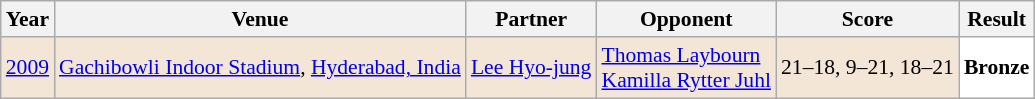<table class="sortable wikitable" style="font-size: 90%;">
<tr>
<th>Year</th>
<th>Venue</th>
<th>Partner</th>
<th>Opponent</th>
<th>Score</th>
<th>Result</th>
</tr>
<tr style="background:#F3E6D7">
<td align="center"><a href='#'>2009</a></td>
<td align="left"><a href='#'>Gachibowli Indoor Stadium</a>, <a href='#'>Hyderabad, India</a></td>
<td align="left"> <a href='#'>Lee Hyo-jung</a></td>
<td align="left"> <a href='#'>Thomas Laybourn</a> <br>  <a href='#'>Kamilla Rytter Juhl</a></td>
<td align="left">21–18, 9–21, 18–21</td>
<td style="text-align:left; background:white"> <strong>Bronze</strong></td>
</tr>
</table>
